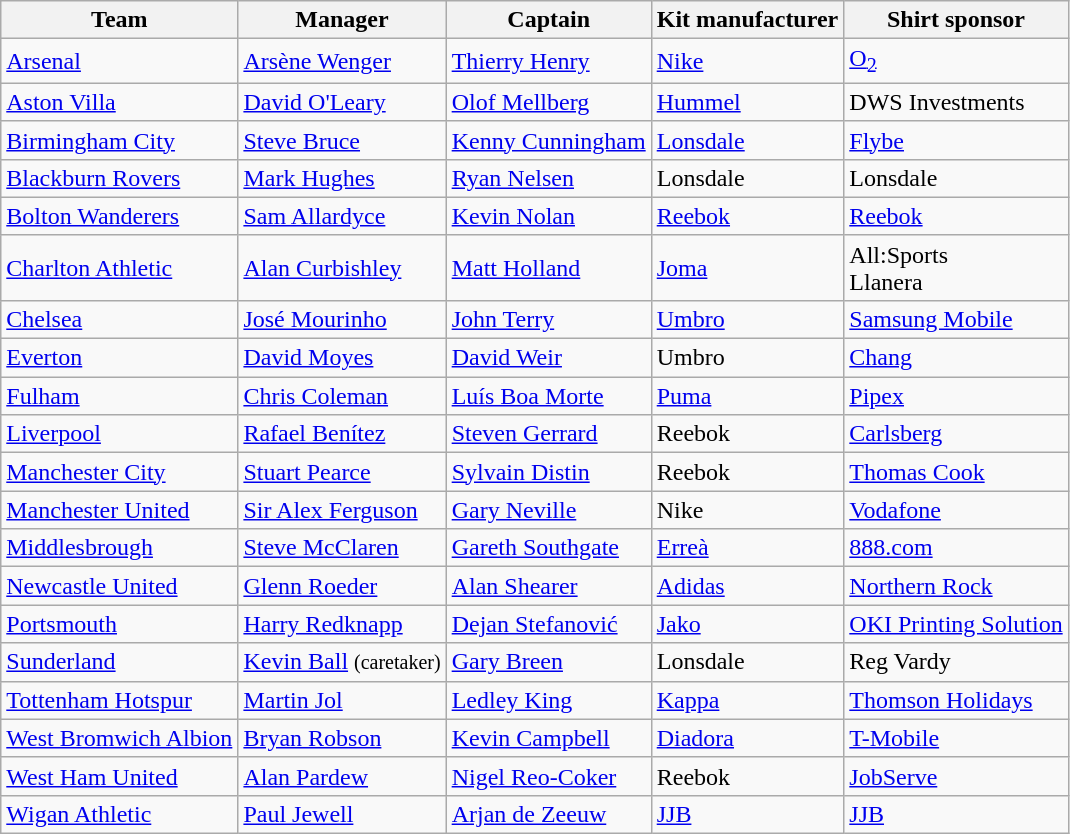<table class="wikitable sortable" style="text-align: left;">
<tr>
<th>Team</th>
<th>Manager</th>
<th>Captain</th>
<th>Kit manufacturer</th>
<th>Shirt sponsor</th>
</tr>
<tr>
<td><a href='#'>Arsenal</a></td>
<td> <a href='#'>Arsène Wenger</a></td>
<td> <a href='#'>Thierry Henry</a></td>
<td><a href='#'>Nike</a></td>
<td><a href='#'>O<sub>2</sub></a></td>
</tr>
<tr>
<td><a href='#'>Aston Villa</a></td>
<td> <a href='#'>David O'Leary</a></td>
<td> <a href='#'>Olof Mellberg</a></td>
<td><a href='#'>Hummel</a></td>
<td>DWS Investments</td>
</tr>
<tr>
<td><a href='#'>Birmingham City</a></td>
<td> <a href='#'>Steve Bruce</a></td>
<td> <a href='#'>Kenny Cunningham</a></td>
<td><a href='#'>Lonsdale</a></td>
<td><a href='#'>Flybe</a></td>
</tr>
<tr>
<td><a href='#'>Blackburn Rovers</a></td>
<td> <a href='#'>Mark Hughes</a></td>
<td> <a href='#'>Ryan Nelsen</a></td>
<td>Lonsdale</td>
<td>Lonsdale</td>
</tr>
<tr>
<td><a href='#'>Bolton Wanderers</a></td>
<td> <a href='#'>Sam Allardyce</a></td>
<td> <a href='#'>Kevin Nolan</a></td>
<td><a href='#'>Reebok</a></td>
<td><a href='#'>Reebok</a></td>
</tr>
<tr>
<td><a href='#'>Charlton Athletic</a></td>
<td> <a href='#'>Alan Curbishley</a></td>
<td> <a href='#'>Matt Holland</a></td>
<td><a href='#'>Joma</a></td>
<td>All:Sports<br>Llanera</td>
</tr>
<tr>
<td><a href='#'>Chelsea</a></td>
<td> <a href='#'>José Mourinho</a></td>
<td> <a href='#'>John Terry</a></td>
<td><a href='#'>Umbro</a></td>
<td><a href='#'>Samsung Mobile</a></td>
</tr>
<tr>
<td><a href='#'>Everton</a></td>
<td> <a href='#'>David Moyes</a></td>
<td> <a href='#'>David Weir</a></td>
<td>Umbro</td>
<td><a href='#'>Chang</a></td>
</tr>
<tr>
<td><a href='#'>Fulham</a></td>
<td> <a href='#'>Chris Coleman</a></td>
<td> <a href='#'>Luís Boa Morte</a></td>
<td><a href='#'>Puma</a></td>
<td><a href='#'>Pipex</a></td>
</tr>
<tr>
<td><a href='#'>Liverpool</a></td>
<td> <a href='#'>Rafael Benítez</a></td>
<td> <a href='#'>Steven Gerrard</a></td>
<td>Reebok</td>
<td><a href='#'>Carlsberg</a></td>
</tr>
<tr>
<td><a href='#'>Manchester City</a></td>
<td> <a href='#'>Stuart Pearce</a></td>
<td> <a href='#'>Sylvain Distin</a></td>
<td>Reebok</td>
<td><a href='#'>Thomas Cook</a></td>
</tr>
<tr>
<td><a href='#'>Manchester United</a></td>
<td> <a href='#'>Sir Alex Ferguson</a></td>
<td> <a href='#'>Gary Neville</a></td>
<td>Nike</td>
<td><a href='#'>Vodafone</a></td>
</tr>
<tr>
<td><a href='#'>Middlesbrough</a></td>
<td> <a href='#'>Steve McClaren</a></td>
<td> <a href='#'>Gareth Southgate</a></td>
<td><a href='#'>Erreà</a></td>
<td><a href='#'>888.com</a></td>
</tr>
<tr>
<td><a href='#'>Newcastle United</a></td>
<td> <a href='#'>Glenn Roeder</a></td>
<td> <a href='#'>Alan Shearer</a></td>
<td><a href='#'>Adidas</a></td>
<td><a href='#'>Northern Rock</a></td>
</tr>
<tr>
<td><a href='#'>Portsmouth</a></td>
<td> <a href='#'>Harry Redknapp</a></td>
<td> <a href='#'>Dejan Stefanović</a></td>
<td><a href='#'>Jako</a></td>
<td><a href='#'>OKI Printing Solution</a></td>
</tr>
<tr>
<td><a href='#'>Sunderland</a></td>
<td> <a href='#'>Kevin Ball</a> <small>(caretaker)</small></td>
<td> <a href='#'>Gary Breen</a></td>
<td>Lonsdale</td>
<td>Reg Vardy</td>
</tr>
<tr>
<td><a href='#'>Tottenham Hotspur</a></td>
<td> <a href='#'>Martin Jol</a></td>
<td> <a href='#'>Ledley King</a></td>
<td><a href='#'>Kappa</a></td>
<td><a href='#'>Thomson Holidays</a></td>
</tr>
<tr>
<td><a href='#'>West Bromwich Albion</a></td>
<td> <a href='#'>Bryan Robson</a></td>
<td> <a href='#'>Kevin Campbell</a></td>
<td><a href='#'>Diadora</a></td>
<td><a href='#'>T-Mobile</a></td>
</tr>
<tr>
<td><a href='#'>West Ham United</a></td>
<td> <a href='#'>Alan Pardew</a></td>
<td> <a href='#'>Nigel Reo-Coker</a></td>
<td>Reebok</td>
<td><a href='#'>JobServe</a></td>
</tr>
<tr>
<td><a href='#'>Wigan Athletic</a></td>
<td> <a href='#'>Paul Jewell</a></td>
<td> <a href='#'>Arjan de Zeeuw</a></td>
<td><a href='#'>JJB</a></td>
<td><a href='#'>JJB</a></td>
</tr>
</table>
